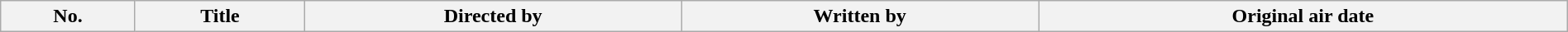<table class="wikitable plainrowheaders" style="width:100%; background:#fff;">
<tr>
<th style="background:#;">No.</th>
<th style="background:#;">Title</th>
<th style="background:#;">Directed by</th>
<th style="background:#;">Written by</th>
<th style="background:#;">Original air date<br>







</th>
</tr>
</table>
